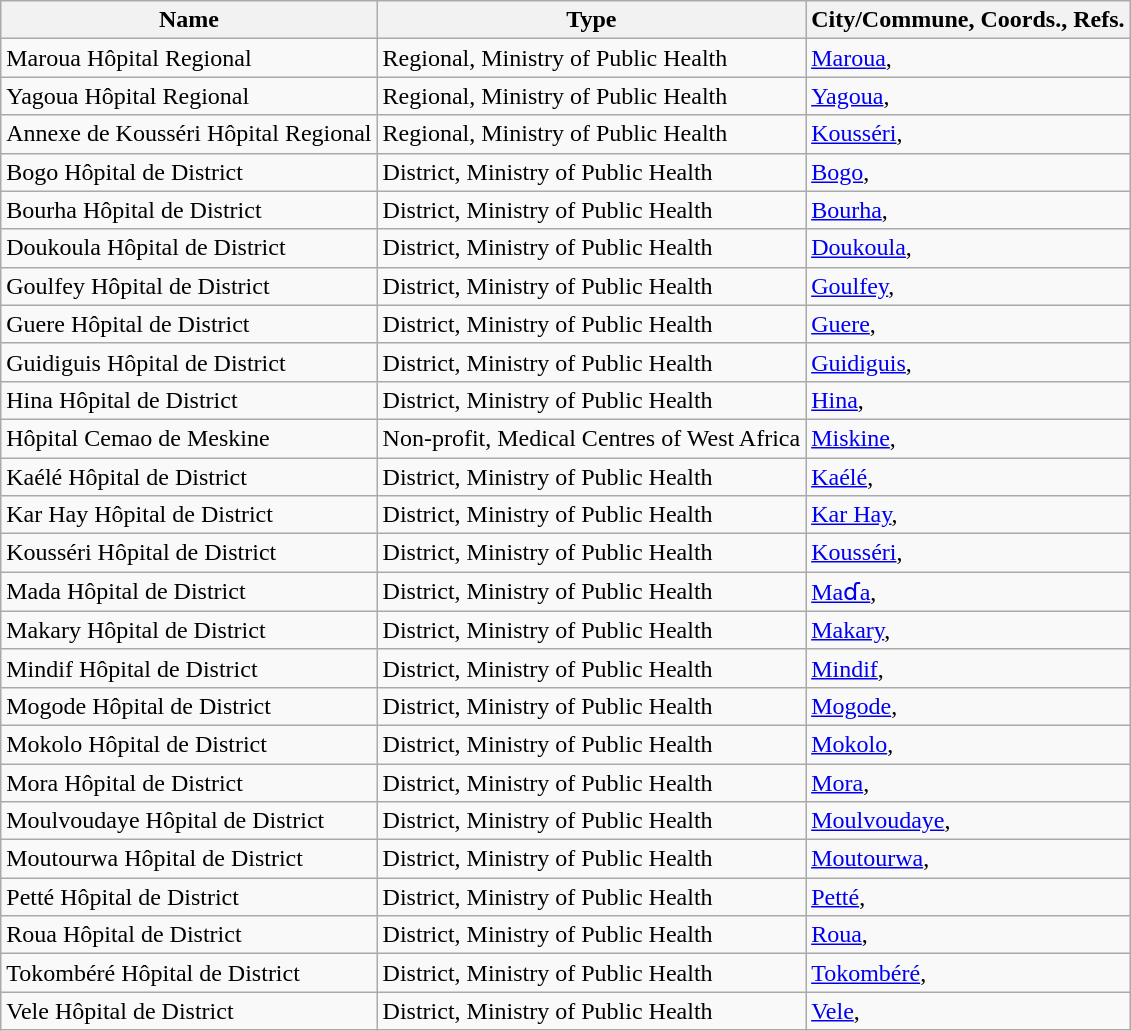<table class="wikitable sortable">
<tr>
<th>Name</th>
<th>Type</th>
<th>City/Commune, Coords., Refs.</th>
</tr>
<tr>
<td>Maroua Hôpital Regional</td>
<td>Regional, Ministry of Public Health</td>
<td><a href='#'>Maroua</a>, <small></small></td>
</tr>
<tr>
<td>Yagoua Hôpital Regional</td>
<td>Regional, Ministry of Public Health</td>
<td><a href='#'>Yagoua</a>, <small></small></td>
</tr>
<tr>
<td>Annexe de Kousséri Hôpital Regional</td>
<td>Regional, Ministry of Public Health</td>
<td><a href='#'>Kousséri</a>, <small></small></td>
</tr>
<tr>
<td>Bogo Hôpital de District</td>
<td>District, Ministry of Public Health</td>
<td><a href='#'>Bogo</a>, <small></small></td>
</tr>
<tr>
<td>Bourha Hôpital de District</td>
<td>District, Ministry of Public Health</td>
<td><a href='#'>Bourha</a>, <small></small></td>
</tr>
<tr>
<td>Doukoula Hôpital de District</td>
<td>District, Ministry of Public Health</td>
<td><a href='#'>Doukoula</a>, <small></small></td>
</tr>
<tr>
<td>Goulfey Hôpital de District</td>
<td>District, Ministry of Public Health</td>
<td><a href='#'>Goulfey</a>, <small></small></td>
</tr>
<tr>
<td>Guere Hôpital de District</td>
<td>District, Ministry of Public Health</td>
<td><a href='#'>Guere</a>, <small></small></td>
</tr>
<tr>
<td>Guidiguis Hôpital de District</td>
<td>District, Ministry of Public Health</td>
<td><a href='#'>Guidiguis</a>, <small></small></td>
</tr>
<tr>
<td>Hina Hôpital de District</td>
<td>District, Ministry of Public Health</td>
<td><a href='#'>Hina</a>, <small></small></td>
</tr>
<tr>
<td>Hôpital Cemao de Meskine</td>
<td>Non-profit, Medical Centres of West Africa</td>
<td><a href='#'>Miskine</a>, <small></small></td>
</tr>
<tr>
<td>Kaélé Hôpital de District</td>
<td>District, Ministry of Public Health</td>
<td><a href='#'>Kaélé</a>, <small></small></td>
</tr>
<tr>
<td>Kar Hay Hôpital de District</td>
<td>District, Ministry of Public Health</td>
<td><a href='#'>Kar Hay</a>, <small></small></td>
</tr>
<tr>
<td>Kousséri Hôpital de District</td>
<td>District, Ministry of Public Health</td>
<td><a href='#'>Kousséri</a>, <small></small></td>
</tr>
<tr>
<td>Mada Hôpital de District</td>
<td>District, Ministry of Public Health</td>
<td><a href='#'>Maɗa</a>, <small></small></td>
</tr>
<tr>
<td>Makary Hôpital de District</td>
<td>District, Ministry of Public Health</td>
<td><a href='#'>Makary</a>, <small></small></td>
</tr>
<tr>
<td>Mindif Hôpital de District</td>
<td>District, Ministry of Public Health</td>
<td><a href='#'>Mindif</a>, <small></small></td>
</tr>
<tr>
<td>Mogode Hôpital de District</td>
<td>District, Ministry of Public Health</td>
<td><a href='#'>Mogode</a>, <small></small></td>
</tr>
<tr>
<td>Mokolo Hôpital de District</td>
<td>District, Ministry of Public Health</td>
<td><a href='#'>Mokolo</a>, <small></small></td>
</tr>
<tr>
<td>Mora Hôpital de District</td>
<td>District, Ministry of Public Health</td>
<td><a href='#'>Mora</a>, <small></small></td>
</tr>
<tr>
<td>Moulvoudaye Hôpital de District</td>
<td>District, Ministry of Public Health</td>
<td><a href='#'>Moulvoudaye</a>, <small></small></td>
</tr>
<tr>
<td>Moutourwa Hôpital de District</td>
<td>District, Ministry of Public Health</td>
<td><a href='#'>Moutourwa</a>, <small></small></td>
</tr>
<tr>
<td>Petté Hôpital de District</td>
<td>District, Ministry of Public Health</td>
<td><a href='#'>Petté</a>, <small></small></td>
</tr>
<tr>
<td>Roua Hôpital de District</td>
<td>District, Ministry of Public Health</td>
<td><a href='#'>Roua</a>, <small></small></td>
</tr>
<tr>
<td>Tokombéré Hôpital de District</td>
<td>District, Ministry of Public Health</td>
<td><a href='#'>Tokombéré</a>, <small></small></td>
</tr>
<tr>
<td>Vele Hôpital de District</td>
<td>District, Ministry of Public Health</td>
<td><a href='#'>Vele</a>, <small></small></td>
</tr>
</table>
